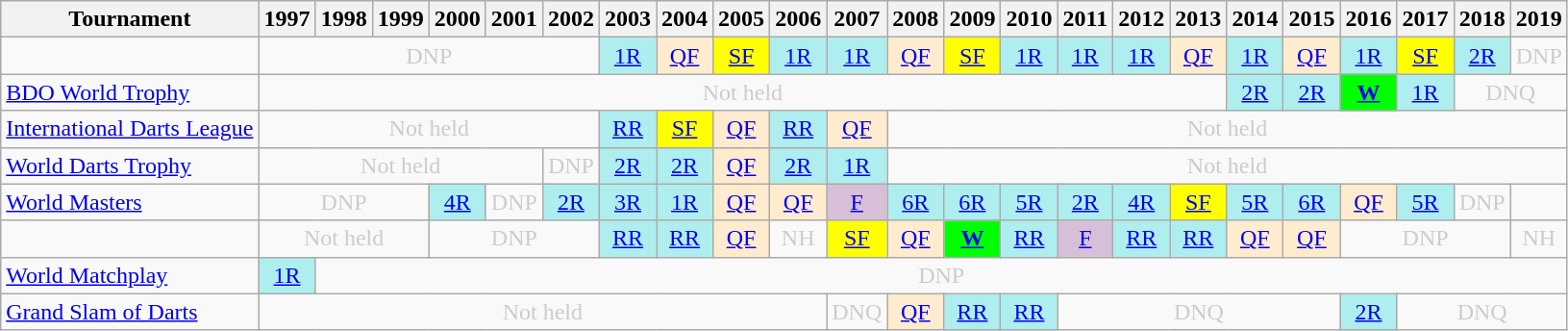<table class=wikitable style=text-align:center;font-size:100%>
<tr>
<th>Tournament</th>
<th>1997</th>
<th>1998</th>
<th>1999</th>
<th>2000</th>
<th>2001</th>
<th>2002</th>
<th>2003</th>
<th>2004</th>
<th>2005</th>
<th>2006</th>
<th>2007</th>
<th>2008</th>
<th>2009</th>
<th>2010</th>
<th>2011</th>
<th>2012</th>
<th>2013</th>
<th>2014</th>
<th>2015</th>
<th>2016</th>
<th>2017</th>
<th>2018</th>
<th>2019</th>
</tr>
<tr>
<td align=left></td>
<td colspan="6" style="text-align:center; color:#ccc;">DNP</td>
<td style="text-align:center; background:#afeeee;"><a href='#'>1R</a></td>
<td style="text-align:center; background:#ffebcd;"><a href='#'>QF</a></td>
<td style="text-align:center; background:yellow;"><a href='#'>SF</a></td>
<td style="text-align:center; background:#afeeee;"><a href='#'>1R</a></td>
<td style="text-align:center; background:#afeeee;"><a href='#'>1R</a></td>
<td style="text-align:center; background:#ffebcd;"><a href='#'>QF</a></td>
<td style="text-align:center; background:yellow;"><a href='#'>SF</a></td>
<td style="text-align:center; background:#afeeee;"><a href='#'>1R</a></td>
<td style="text-align:center; background:#afeeee;"><a href='#'>1R</a></td>
<td style="text-align:center; background:#afeeee;"><a href='#'>1R</a></td>
<td style="text-align:center; background:#ffebcd;"><a href='#'>QF</a></td>
<td style="text-align:center; background:#afeeee;"><a href='#'>1R</a></td>
<td style="text-align:center; background:#ffebcd;"><a href='#'>QF</a></td>
<td style="text-align:center; background:#afeeee;"><a href='#'>1R</a></td>
<td style="text-align:center; background:yellow;"><a href='#'>SF</a></td>
<td style="text-align:center; background:#afeeee;"><a href='#'>2R</a></td>
<td style="text-align:center; color:#ccc;">DNP</td>
</tr>
<tr>
<td align=left><a href='#'>BDO World Trophy</a></td>
<td colspan="17" style="text-align:center; color:#ccc;">Not held</td>
<td style="text-align:center; background:#afeeee;"><a href='#'>2R</a></td>
<td style="text-align:center; background:#afeeee;"><a href='#'>2R</a></td>
<td style="text-align:center; background:lime;"><strong><a href='#'>W</a></strong></td>
<td style="text-align:center; background:#afeeee;"><a href='#'>1R</a></td>
<td colspan="2" style="text-align:center; color:#ccc;">DNQ</td>
</tr>
<tr>
<td align=left><a href='#'>International Darts League</a></td>
<td colspan="6" style="text-align:center; color:#ccc;">Not held</td>
<td style="text-align:center; background:#afeeee;"><a href='#'>RR</a></td>
<td style="text-align:center; background:yellow;"><a href='#'>SF</a></td>
<td style="text-align:center; background:#ffebcd;"><a href='#'>QF</a></td>
<td style="text-align:center; background:#afeeee;"><a href='#'>RR</a></td>
<td style="text-align:center; background:#ffebcd;"><a href='#'>QF</a></td>
<td colspan="12" style="text-align:center; color:#ccc;">Not held</td>
</tr>
<tr>
<td align=left><a href='#'>World Darts Trophy</a></td>
<td colspan="5" style="text-align:center; color:#ccc;">Not held</td>
<td style="text-align:center; color:#ccc;">DNP</td>
<td style="text-align:center; background:#afeeee;"><a href='#'>2R</a></td>
<td style="text-align:center; background:#afeeee;"><a href='#'>2R</a></td>
<td style="text-align:center; background:#ffebcd;"><a href='#'>QF</a></td>
<td style="text-align:center; background:#afeeee;"><a href='#'>2R</a></td>
<td style="text-align:center; background:#afeeee;"><a href='#'>1R</a></td>
<td colspan="12" style="text-align:center; color:#ccc;">Not held</td>
</tr>
<tr>
<td align=left><a href='#'>World Masters</a></td>
<td colspan="3" style="text-align:center; color:#ccc;">DNP</td>
<td style="text-align:center; background:#afeeee;"><a href='#'>4R</a></td>
<td style="text-align:center; color:#ccc;">DNP</td>
<td style="text-align:center; background:#afeeee;"><a href='#'>2R</a></td>
<td style="text-align:center; background:#afeeee;"><a href='#'>3R</a></td>
<td style="text-align:center; background:#afeeee;"><a href='#'>1R</a></td>
<td style="text-align:center; background:#ffebcd;"><a href='#'>QF</a></td>
<td style="text-align:center; background:#ffebcd;"><a href='#'>QF</a></td>
<td style="text-align:center; background:thistle;"><a href='#'>F</a></td>
<td style="text-align:center; background:#afeeee;"><a href='#'>6R</a></td>
<td style="text-align:center; background:#afeeee;"><a href='#'>6R</a></td>
<td style="text-align:center; background:#afeeee;"><a href='#'>5R</a></td>
<td style="text-align:center; background:#afeeee;"><a href='#'>2R</a></td>
<td style="text-align:center; background:#afeeee;"><a href='#'>4R</a></td>
<td style="text-align:center; background:yellow;"><a href='#'>SF</a></td>
<td style="text-align:center; background:#afeeee;"><a href='#'>5R</a></td>
<td style="text-align:center; background:#afeeee;"><a href='#'>6R</a></td>
<td style="text-align:center; background:#ffebcd;"><a href='#'>QF</a></td>
<td style="text-align:center; background:#afeeee;"><a href='#'>5R</a></td>
<td style="text-align:center; color:#ccc;">DNP</td>
<td></td>
</tr>
<tr>
<td align=left></td>
<td colspan="3" style="text-align:center; color:#ccc;">Not held</td>
<td colspan="3" style="text-align:center; color:#ccc;">DNP</td>
<td style="text-align:center; background:#afeeee;"><a href='#'>RR</a></td>
<td style="text-align:center; background:#afeeee;"><a href='#'>RR</a></td>
<td style="text-align:center; background:#ffebcd;"><a href='#'>QF</a></td>
<td style="text-align:center; color:#ccc;">NH</td>
<td style="text-align:center; background:yellow;"><a href='#'>SF</a></td>
<td style="text-align:center; background:#ffebcd;"><a href='#'>QF</a></td>
<td style="text-align:center; background:lime;"><strong><a href='#'>W</a></strong></td>
<td style="text-align:center; background:#afeeee;"><a href='#'>RR</a></td>
<td style="text-align:center; background:thistle;"><a href='#'>F</a></td>
<td style="text-align:center; background:#afeeee;"><a href='#'>RR</a></td>
<td style="text-align:center; background:#afeeee;"><a href='#'>RR</a></td>
<td style="text-align:center; background:#ffebcd;"><a href='#'>QF</a></td>
<td style="text-align:center; background:#ffebcd;"><a href='#'>QF</a></td>
<td colspan="3" style="text-align:center; color:#ccc;">DNP</td>
<td style="text-align:center; color:#ccc;">NH</td>
</tr>
<tr>
<td align=left><a href='#'>World Matchplay</a></td>
<td style="text-align:center; background:#afeeee;"><a href='#'>1R</a></td>
<td colspan="22" style="text-align:center; color:#ccc;">DNP</td>
</tr>
<tr>
<td align=left><a href='#'>Grand Slam of Darts</a></td>
<td colspan="10" style="text-align:center; color:#ccc;">Not held</td>
<td style="text-align:center; color:#ccc;">DNQ</td>
<td style="text-align:center; background:#ffebcd;"><a href='#'>QF</a></td>
<td style="text-align:center; background:#afeeee;"><a href='#'>RR</a></td>
<td style="text-align:center; background:#afeeee;"><a href='#'>RR</a></td>
<td colspan="5" style="text-align:center; color:#ccc;">DNQ</td>
<td style="text-align:center; background:#afeeee;"><a href='#'>2R</a></td>
<td colspan="3" style="text-align:center; color:#ccc;">DNQ</td>
</tr>
</table>
